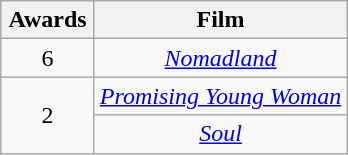<table class="wikitable plainrowheaders" style="text-align:center;">
<tr>
<th scope="col" style="width: 55px;">Awards</th>
<th scope="col" style="text-align:center;">Film</th>
</tr>
<tr>
<td scope=row style="text-align:center">6</td>
<td><em><a href='#'>Nomadland</a></em></td>
</tr>
<tr>
<td scope=row style="text-align:center" rowspan="2">2</td>
<td><em><a href='#'>Promising Young Woman</a></em></td>
</tr>
<tr>
<td><em><a href='#'>Soul</a></em></td>
</tr>
</table>
